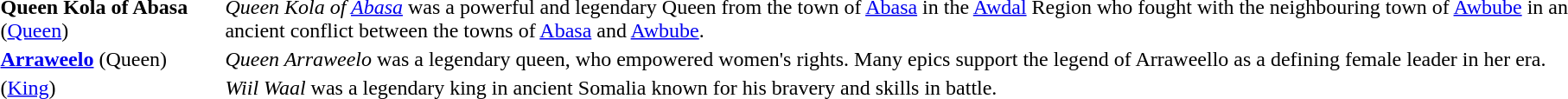<table border=0>
<tr>
<td valign=top><strong>Queen Kola of Abasa</strong> (<a href='#'>Queen</a>)</td>
<td><em>Queen Kola of <a href='#'>Abasa</a></em> was a powerful and legendary Queen from the town of <a href='#'>Abasa</a> in the <a href='#'>Awdal</a> Region who fought with the neighbouring town of <a href='#'>Awbube</a> in an ancient conflict between the towns of <a href='#'>Abasa</a> and <a href='#'>Awbube</a>.</td>
</tr>
<tr>
<td valign=top><strong><a href='#'>Arraweelo</a> </strong>(Queen)</td>
<td><em>Queen Arraweelo</em> was a legendary queen, who empowered women's rights. Many epics support the legend of Arraweello as a defining female leader in her era.</td>
</tr>
<tr>
<td valign=top><strong></strong> (<a href='#'>King</a>)</td>
<td><em>Wiil Waal</em> was a legendary king in ancient Somalia known for his bravery and skills in battle.</td>
</tr>
</table>
